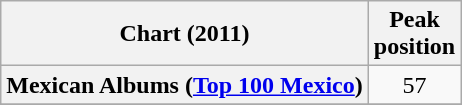<table class="wikitable sortable plainrowheaders" style="text-align:center">
<tr>
<th scope="col">Chart (2011)</th>
<th scope="col">Peak<br>position</th>
</tr>
<tr>
<th scope="row">Mexican Albums (<a href='#'>Top 100 Mexico</a>)</th>
<td>57</td>
</tr>
<tr>
</tr>
</table>
